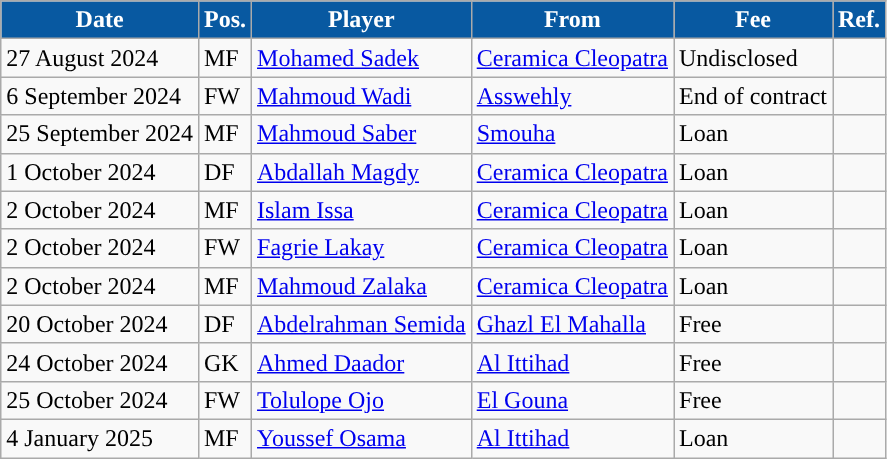<table class="wikitable plainrowheaders sortable">
<tr>
<th style="background:#0859a1; color:#ffffff; ">Date</th>
<th style="background:#0859a1; color:#ffffff; ">Pos.</th>
<th style="background:#0859a1; color:#ffffff; ">Player</th>
<th style="background:#0859a1; color:#ffffff; ">From</th>
<th style="background:#0859a1; color:#ffffff; ">Fee</th>
<th style="background:#0859a1; color:#ffffff; ">Ref.</th>
</tr>
<tr>
<td>27 August 2024</td>
<td>MF</td>
<td> <a href='#'>Mohamed Sadek</a></td>
<td> <a href='#'>Ceramica Cleopatra</a></td>
<td>Undisclosed</td>
<td></td>
</tr>
<tr>
<td>6 September 2024</td>
<td>FW</td>
<td> <a href='#'>Mahmoud Wadi</a></td>
<td> <a href='#'>Asswehly</a></td>
<td>End of contract</td>
<td></td>
</tr>
<tr>
<td>25 September 2024</td>
<td>MF</td>
<td> <a href='#'>Mahmoud Saber</a></td>
<td> <a href='#'>Smouha</a></td>
<td>Loan</td>
<td></td>
</tr>
<tr>
<td>1 October 2024</td>
<td>DF</td>
<td> <a href='#'>Abdallah Magdy</a></td>
<td> <a href='#'>Ceramica Cleopatra</a></td>
<td>Loan</td>
<td></td>
</tr>
<tr>
<td>2 October 2024</td>
<td>MF</td>
<td> <a href='#'>Islam Issa</a></td>
<td> <a href='#'>Ceramica Cleopatra</a></td>
<td>Loan</td>
<td></td>
</tr>
<tr>
<td>2 October 2024</td>
<td>FW</td>
<td> <a href='#'>Fagrie Lakay</a></td>
<td> <a href='#'>Ceramica Cleopatra</a></td>
<td>Loan</td>
<td></td>
</tr>
<tr>
<td>2 October 2024</td>
<td>MF</td>
<td> <a href='#'>Mahmoud Zalaka</a></td>
<td> <a href='#'>Ceramica Cleopatra</a></td>
<td>Loan</td>
<td></td>
</tr>
<tr>
<td>20 October 2024</td>
<td>DF</td>
<td> <a href='#'>Abdelrahman Semida</a></td>
<td> <a href='#'>Ghazl El Mahalla</a></td>
<td>Free</td>
<td></td>
</tr>
<tr>
<td>24 October 2024</td>
<td>GK</td>
<td> <a href='#'>Ahmed Daador</a></td>
<td> <a href='#'>Al Ittihad</a></td>
<td>Free</td>
<td></td>
</tr>
<tr>
<td>25 October 2024</td>
<td>FW</td>
<td> <a href='#'>Tolulope Ojo</a></td>
<td> <a href='#'>El Gouna</a></td>
<td>Free</td>
<td></td>
</tr>
<tr>
<td>4 January 2025</td>
<td>MF</td>
<td> <a href='#'>Youssef Osama</a></td>
<td> <a href='#'>Al Ittihad</a></td>
<td>Loan</td>
<td></td>
</tr>
</table>
